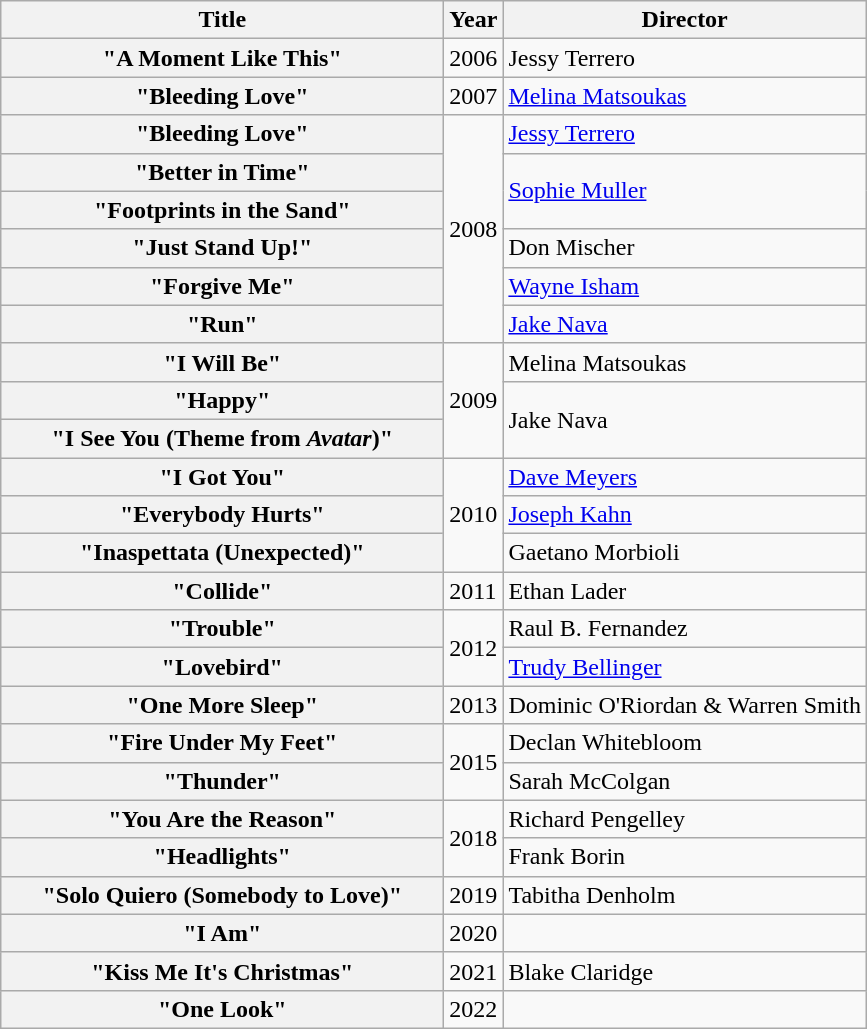<table class="wikitable plainrowheaders">
<tr>
<th scope="col" style="width:18em;">Title</th>
<th scope="col" style="width:1em;">Year</th>
<th scope="col">Director</th>
</tr>
<tr>
<th scope="row">"A Moment Like This"</th>
<td>2006</td>
<td>Jessy Terrero</td>
</tr>
<tr>
<th scope="row">"Bleeding Love"</th>
<td>2007</td>
<td><a href='#'>Melina Matsoukas</a></td>
</tr>
<tr>
<th scope="row">"Bleeding Love" </th>
<td rowspan="6">2008</td>
<td><a href='#'>Jessy Terrero</a></td>
</tr>
<tr>
<th scope="row">"Better in Time"</th>
<td rowspan="2"><a href='#'>Sophie Muller</a></td>
</tr>
<tr>
<th scope="row">"Footprints in the Sand"</th>
</tr>
<tr>
<th scope="row">"Just Stand Up!"<br></th>
<td>Don Mischer</td>
</tr>
<tr>
<th scope="row">"Forgive Me"</th>
<td><a href='#'>Wayne Isham</a></td>
</tr>
<tr>
<th scope="row">"Run"</th>
<td><a href='#'>Jake Nava</a></td>
</tr>
<tr>
<th scope="row">"I Will Be"</th>
<td rowspan="3">2009</td>
<td>Melina Matsoukas</td>
</tr>
<tr>
<th scope="row">"Happy"</th>
<td rowspan="2">Jake Nava</td>
</tr>
<tr>
<th scope="row">"I See You (Theme from <em>Avatar</em>)"</th>
</tr>
<tr>
<th scope="row">"I Got You"</th>
<td rowspan="3">2010</td>
<td><a href='#'>Dave Meyers</a></td>
</tr>
<tr>
<th scope="row">"Everybody Hurts"<br></th>
<td><a href='#'>Joseph Kahn</a></td>
</tr>
<tr>
<th scope="row">"Inaspettata (Unexpected)"<br></th>
<td>Gaetano Morbioli</td>
</tr>
<tr>
<th scope="row">"Collide"<br></th>
<td>2011</td>
<td>Ethan Lader</td>
</tr>
<tr>
<th scope="row">"Trouble"</th>
<td rowspan="2">2012</td>
<td>Raul B. Fernandez</td>
</tr>
<tr>
<th scope="row">"Lovebird"</th>
<td><a href='#'>Trudy Bellinger</a></td>
</tr>
<tr>
<th scope="row">"One More Sleep"</th>
<td>2013</td>
<td>Dominic O'Riordan & Warren Smith</td>
</tr>
<tr>
<th scope="row">"Fire Under My Feet"</th>
<td rowspan="2">2015</td>
<td>Declan Whitebloom</td>
</tr>
<tr>
<th scope="row">"Thunder"</th>
<td>Sarah McColgan</td>
</tr>
<tr>
<th scope="row">"You Are the Reason"<br></th>
<td rowspan="2">2018</td>
<td>Richard Pengelley</td>
</tr>
<tr>
<th scope="row">"Headlights"<br></th>
<td>Frank Borin</td>
</tr>
<tr>
<th scope="row">"Solo Quiero (Somebody to Love)"<br></th>
<td>2019</td>
<td>Tabitha Denholm</td>
</tr>
<tr>
<th scope="row">"I Am"</th>
<td>2020</td>
<td></td>
</tr>
<tr>
<th scope="row">"Kiss Me It's Christmas"<br></th>
<td>2021</td>
<td>Blake Claridge</td>
</tr>
<tr>
<th scope="row">"One Look"<br></th>
<td>2022</td>
<td></td>
</tr>
</table>
